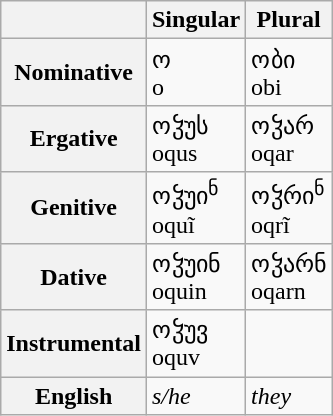<table class="wikitable">
<tr>
<th></th>
<th>Singular</th>
<th>Plural</th>
</tr>
<tr>
<th><strong>Nominative</strong></th>
<td>ო<br>o</td>
<td>ობი<br>obi</td>
</tr>
<tr>
<th><strong>Ergative</strong></th>
<td>ოჴუს<br>oqus</td>
<td>ოჴარ<br>oqar</td>
</tr>
<tr>
<th><strong>Genitive</strong></th>
<td>ოჴუი<sup>ნ</sup><br>oquĩ</td>
<td>ოჴრი<sup>ნ</sup><br>oqrĩ</td>
</tr>
<tr>
<th><strong>Dative</strong></th>
<td>ოჴუინ<br>oquin</td>
<td>ოჴარნ<br>oqarn</td>
</tr>
<tr>
<th><strong>Instrumental</strong></th>
<td>ოჴუვ<br>oquv</td>
<td></td>
</tr>
<tr>
<th><strong>English</strong></th>
<td><em>s/he</em></td>
<td><em>they</em></td>
</tr>
</table>
